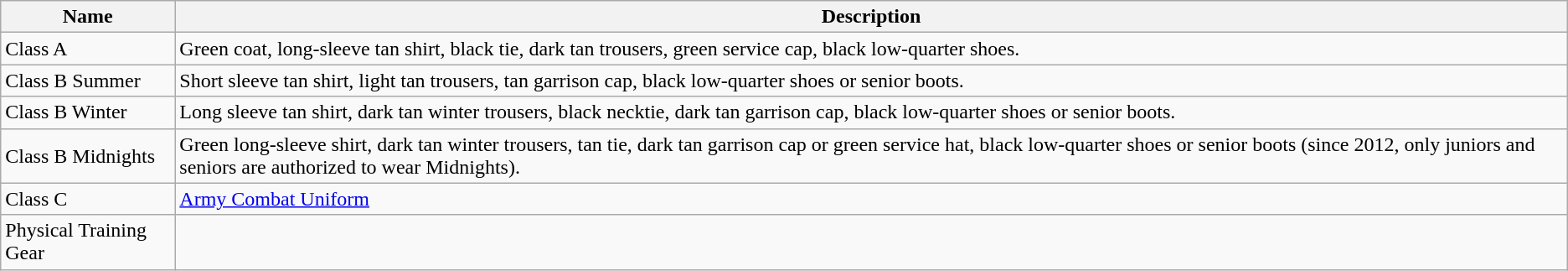<table class="wikitable">
<tr>
<th align="left" valign="top">Name</th>
<th align="center" valign="top">Description</th>
</tr>
<tr>
<td>Class A</td>
<td>Green coat, long-sleeve tan shirt, black tie, dark tan trousers, green service cap, black low-quarter shoes.</td>
</tr>
<tr>
<td>Class B Summer</td>
<td>Short sleeve tan shirt, light tan trousers, tan garrison cap, black low-quarter shoes or senior boots.</td>
</tr>
<tr>
<td>Class B Winter</td>
<td>Long sleeve tan shirt, dark tan winter trousers, black necktie, dark tan garrison cap, black low-quarter shoes or senior boots.</td>
</tr>
<tr>
<td>Class B Midnights</td>
<td>Green long-sleeve shirt, dark tan winter trousers, tan tie, dark tan garrison cap or green service hat, black low-quarter shoes or senior boots (since 2012, only juniors and seniors are authorized to wear Midnights).</td>
</tr>
<tr>
<td>Class C</td>
<td><a href='#'>Army Combat Uniform</a></td>
</tr>
<tr>
<td>Physical Training Gear</td>
<td></td>
</tr>
</table>
